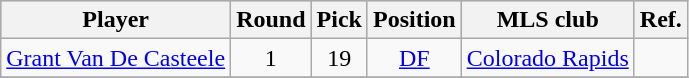<table class="wikitable" style="text-align:center;">
<tr style="background:#C0C0C0;">
<th>Player</th>
<th>Round</th>
<th>Pick</th>
<th>Position</th>
<th>MLS club</th>
<th>Ref.</th>
</tr>
<tr>
<td> <a href='#'>Grant Van De Casteele</a></td>
<td>1</td>
<td>19</td>
<td><a href='#'>DF</a></td>
<td><a href='#'>Colorado Rapids</a></td>
<td></td>
</tr>
<tr>
</tr>
</table>
